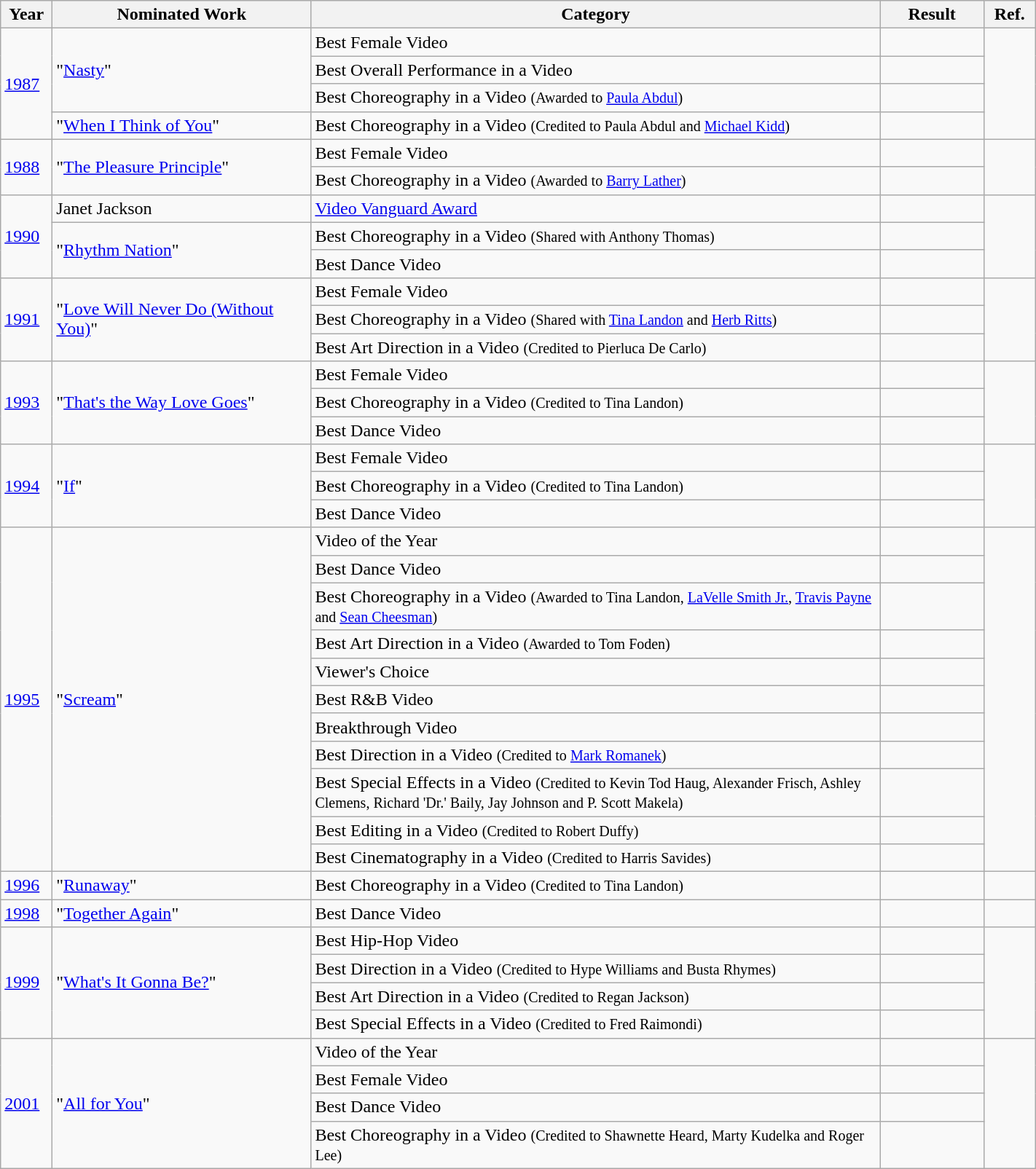<table class="wikitable" width="75%">
<tr>
<th width="5%">Year</th>
<th width="25%">Nominated Work</th>
<th width="55%">Category</th>
<th width="10%">Result</th>
<th width="5%">Ref.</th>
</tr>
<tr>
<td rowspan="4"><a href='#'>1987</a></td>
<td rowspan="3">"<a href='#'>Nasty</a>"</td>
<td>Best Female Video</td>
<td></td>
<td rowspan="4"></td>
</tr>
<tr>
<td>Best Overall Performance in a Video</td>
<td></td>
</tr>
<tr>
<td>Best Choreography in a Video <small>(Awarded to <a href='#'>Paula Abdul</a>)</small></td>
<td></td>
</tr>
<tr>
<td>"<a href='#'>When I Think of You</a>"</td>
<td>Best Choreography in a Video <small>(Credited to Paula Abdul and <a href='#'>Michael Kidd</a>)</small></td>
<td></td>
</tr>
<tr>
<td rowspan="2"><a href='#'>1988</a></td>
<td rowspan="2">"<a href='#'>The Pleasure Principle</a>"</td>
<td>Best Female Video</td>
<td></td>
<td rowspan="2"></td>
</tr>
<tr>
<td>Best Choreography in a Video <small>(Awarded to <a href='#'>Barry Lather</a>)</small></td>
<td></td>
</tr>
<tr>
<td rowspan="3"><a href='#'>1990</a></td>
<td>Janet Jackson</td>
<td><a href='#'>Video Vanguard Award</a></td>
<td></td>
<td rowspan="3"></td>
</tr>
<tr>
<td rowspan="2">"<a href='#'>Rhythm Nation</a>"</td>
<td>Best Choreography in a Video <small>(Shared with Anthony Thomas)</small></td>
<td></td>
</tr>
<tr>
<td>Best Dance Video</td>
<td></td>
</tr>
<tr>
<td rowspan="3"><a href='#'>1991</a></td>
<td rowspan="3">"<a href='#'>Love Will Never Do (Without You)</a>"</td>
<td>Best Female Video</td>
<td></td>
<td rowspan="3"></td>
</tr>
<tr>
<td>Best Choreography in a Video <small>(Shared with <a href='#'>Tina Landon</a> and <a href='#'>Herb Ritts</a>)</small></td>
<td></td>
</tr>
<tr>
<td>Best Art Direction in a Video <small>(Credited to Pierluca De Carlo)</small></td>
<td></td>
</tr>
<tr>
<td rowspan="3"><a href='#'>1993</a></td>
<td rowspan="3">"<a href='#'>That's the Way Love Goes</a>"</td>
<td>Best Female Video</td>
<td></td>
<td rowspan="3"></td>
</tr>
<tr>
<td>Best Choreography in a Video <small>(Credited to Tina Landon)</small></td>
<td></td>
</tr>
<tr>
<td>Best Dance Video</td>
<td></td>
</tr>
<tr>
<td rowspan="3"><a href='#'>1994</a></td>
<td rowspan="3">"<a href='#'>If</a>"</td>
<td>Best Female Video</td>
<td></td>
<td rowspan="3"></td>
</tr>
<tr>
<td>Best Choreography in a Video <small>(Credited to Tina Landon)</small></td>
<td></td>
</tr>
<tr>
<td>Best Dance Video</td>
<td></td>
</tr>
<tr>
<td rowspan="11"><a href='#'>1995</a></td>
<td rowspan="11">"<a href='#'>Scream</a>"</td>
<td>Video of the Year</td>
<td></td>
<td rowspan="11"></td>
</tr>
<tr>
<td>Best Dance Video</td>
<td></td>
</tr>
<tr>
<td>Best Choreography in a Video <small>(Awarded to Tina Landon, <a href='#'>LaVelle Smith Jr.</a>, <a href='#'>Travis Payne</a> and <a href='#'>Sean Cheesman</a>)</small></td>
<td></td>
</tr>
<tr>
<td>Best Art Direction in a Video <small>(Awarded to Tom Foden)</small></td>
<td></td>
</tr>
<tr>
<td>Viewer's Choice</td>
<td></td>
</tr>
<tr>
<td>Best R&B Video</td>
<td></td>
</tr>
<tr>
<td>Breakthrough Video</td>
<td></td>
</tr>
<tr>
<td>Best Direction in a Video <small>(Credited to <a href='#'>Mark Romanek</a>)</small></td>
<td></td>
</tr>
<tr>
<td>Best Special Effects in a Video <small>(Credited to Kevin Tod Haug, Alexander Frisch, Ashley Clemens, Richard 'Dr.' Baily, Jay Johnson and P. Scott Makela)</small></td>
<td></td>
</tr>
<tr>
<td>Best Editing in a Video <small>(Credited to Robert Duffy)</small></td>
<td></td>
</tr>
<tr>
<td>Best Cinematography in a Video <small>(Credited to Harris Savides)</small></td>
<td></td>
</tr>
<tr>
<td><a href='#'>1996</a></td>
<td>"<a href='#'>Runaway</a>"</td>
<td>Best Choreography in a Video <small>(Credited to Tina Landon)</small></td>
<td></td>
<td></td>
</tr>
<tr>
<td><a href='#'>1998</a></td>
<td>"<a href='#'>Together Again</a>"</td>
<td>Best Dance Video</td>
<td></td>
<td></td>
</tr>
<tr>
<td rowspan="4"><a href='#'>1999</a></td>
<td rowspan="4">"<a href='#'>What's It Gonna Be?</a>"</td>
<td>Best Hip-Hop Video</td>
<td></td>
<td rowspan="4"></td>
</tr>
<tr>
<td>Best Direction in a Video <small>(Credited to Hype Williams and Busta Rhymes)</small></td>
<td></td>
</tr>
<tr>
<td>Best Art Direction in a Video <small>(Credited to Regan Jackson)</small></td>
<td></td>
</tr>
<tr>
<td>Best Special Effects in a Video <small>(Credited to Fred Raimondi)</small></td>
<td></td>
</tr>
<tr>
<td rowspan="4"><a href='#'>2001</a></td>
<td rowspan="4">"<a href='#'>All for You</a>"</td>
<td>Video of the Year</td>
<td></td>
<td rowspan="4"></td>
</tr>
<tr>
<td>Best Female Video</td>
<td></td>
</tr>
<tr>
<td>Best Dance Video</td>
<td></td>
</tr>
<tr>
<td>Best Choreography in a Video <small>(Credited to Shawnette Heard, Marty Kudelka and Roger Lee)</small></td>
<td></td>
</tr>
</table>
